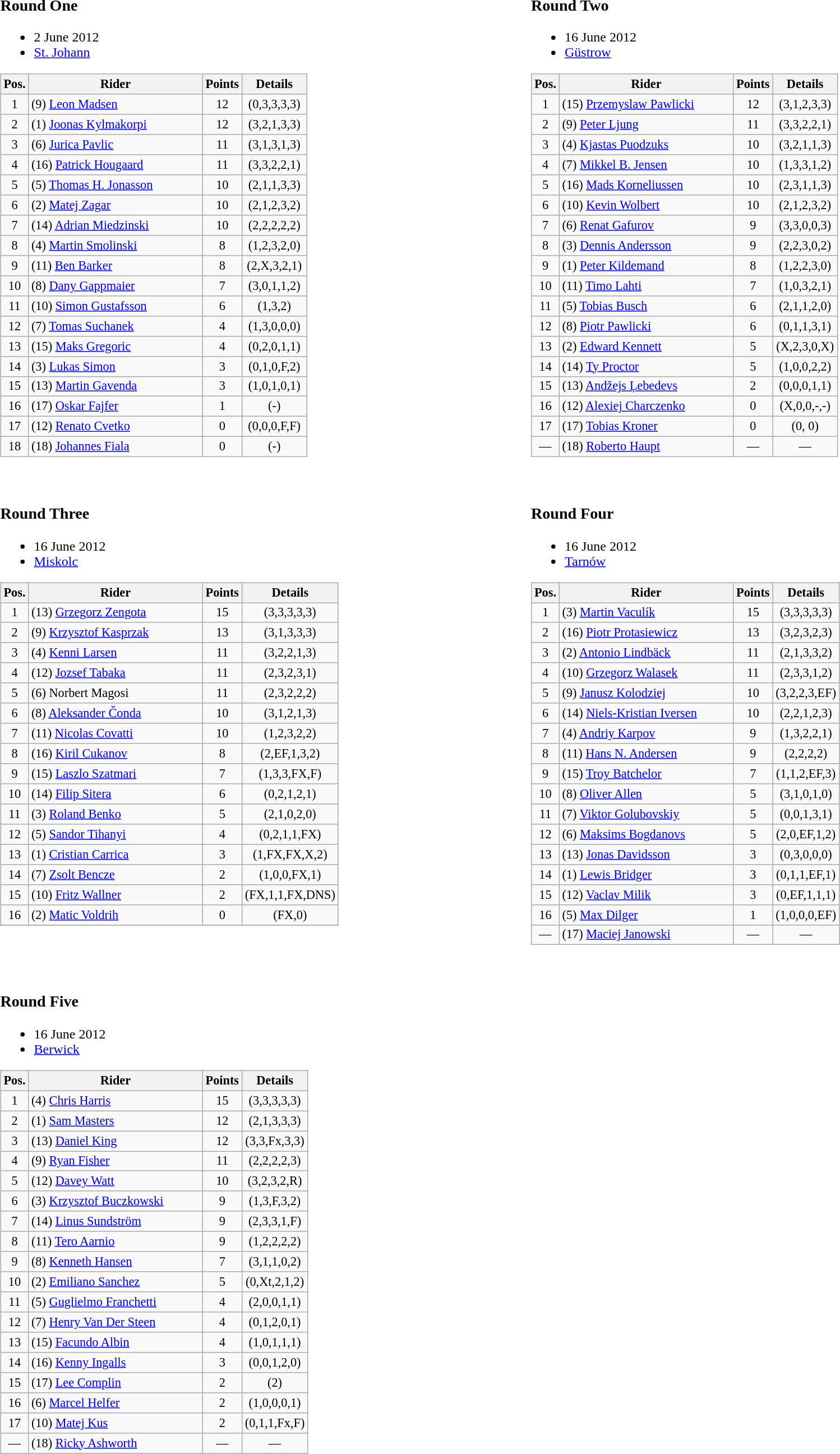<table width=100%>
<tr>
<td width=50% valign=top><br><h3>Round One</h3><ul><li>2 June 2012</li><li> <a href='#'>St. Johann</a></li></ul><table class=wikitable style="font-size:93%;">
<tr>
<th width=25px>Pos.</th>
<th width=200px>Rider</th>
<th width=40px>Points</th>
<th width=70px>Details</th>
</tr>
<tr align=center >
<td>1</td>
<td align=left> (9) <a href='#'>Leon Madsen</a></td>
<td>12</td>
<td>(0,3,3,3,3)</td>
</tr>
<tr align=center >
<td>2</td>
<td align=left> (1) <a href='#'>Joonas Kylmakorpi</a></td>
<td>12</td>
<td>(3,2,1,3,3)</td>
</tr>
<tr align=center >
<td>3</td>
<td align=left> (6) <a href='#'>Jurica Pavlic</a></td>
<td>11</td>
<td>(3,1,3,1,3)</td>
</tr>
<tr align=center>
<td>4</td>
<td align=left> (16) <a href='#'>Patrick Hougaard</a></td>
<td>11</td>
<td>(3,3,2,2,1)</td>
</tr>
<tr align=center >
<td>5</td>
<td align=left> (5) <a href='#'>Thomas H. Jonasson</a></td>
<td>10</td>
<td>(2,1,1,3,3)</td>
</tr>
<tr align=center >
<td>6</td>
<td align=left> (2) <a href='#'>Matej Zagar</a></td>
<td>10</td>
<td>(2,1,2,3,2)</td>
</tr>
<tr align=center >
<td>7</td>
<td align=left> (14) <a href='#'>Adrian Miedzinski</a></td>
<td>10</td>
<td>(2,2,2,2,2)</td>
</tr>
<tr align=center >
<td>8</td>
<td align=left> (4) <a href='#'>Martin Smolinski</a></td>
<td>8</td>
<td>(1,2,3,2,0)</td>
</tr>
<tr align=center >
<td>9</td>
<td align=left> (11) <a href='#'>Ben Barker</a></td>
<td>8</td>
<td>(2,X,3,2,1)</td>
</tr>
<tr align=center >
<td>10</td>
<td align=left> (8) <a href='#'>Dany Gappmaier</a></td>
<td>7</td>
<td>(3,0,1,1,2)</td>
</tr>
<tr align=center >
<td>11</td>
<td align=left> (10) <a href='#'>Simon Gustafsson</a></td>
<td>6</td>
<td>(1,3,2)</td>
</tr>
<tr align=center>
<td>12</td>
<td align=left> (7) <a href='#'>Tomas Suchanek</a></td>
<td>4</td>
<td>(1,3,0,0,0)</td>
</tr>
<tr align=center>
<td>13</td>
<td align=left> (15) <a href='#'>Maks Gregoric</a></td>
<td>4</td>
<td>(0,2,0,1,1)</td>
</tr>
<tr align=center>
<td>14</td>
<td align=left> (3) <a href='#'>Lukas Simon</a></td>
<td>3</td>
<td>(0,1,0,F,2)</td>
</tr>
<tr align=center>
<td>15</td>
<td align=left> (13) <a href='#'>Martin Gavenda</a></td>
<td>3</td>
<td>(1,0,1,0,1)</td>
</tr>
<tr align=center>
<td>16</td>
<td align=left> (17) <a href='#'>Oskar Fajfer</a></td>
<td>1</td>
<td>(-)</td>
</tr>
<tr align=center>
<td>17</td>
<td align=left> (12) <a href='#'>Renato Cvetko</a></td>
<td>0</td>
<td>(0,0,0,F,F)</td>
</tr>
<tr align=center>
<td>18</td>
<td align=left> (18) <a href='#'>Johannes Fiala</a></td>
<td>0</td>
<td>(-)</td>
</tr>
</table>
</td>
<td width=50% valign=top><br><h3>Round Two</h3><ul><li>16 June 2012</li><li> <a href='#'>Güstrow</a></li></ul><table class=wikitable style="font-size:93%;">
<tr>
<th width=25px>Pos.</th>
<th width=200px>Rider</th>
<th width=40px>Points</th>
<th width=70px>Details</th>
</tr>
<tr align=center >
<td>1</td>
<td align=left> (15) <a href='#'>Przemyslaw Pawlicki</a></td>
<td>12</td>
<td>(3,1,2,3,3)</td>
</tr>
<tr align=center >
<td>2</td>
<td align=left> (9) <a href='#'>Peter Ljung</a></td>
<td>11</td>
<td>(3,3,2,2,1)</td>
</tr>
<tr align=center >
<td>3</td>
<td align=left> (4) <a href='#'>Kjastas Puodzuks</a></td>
<td>10</td>
<td>(3,2,1,1,3)</td>
</tr>
<tr align=center >
<td>4</td>
<td align=left> (7) <a href='#'>Mikkel B. Jensen</a></td>
<td>10</td>
<td>(1,3,3,1,2)</td>
</tr>
<tr align=center >
<td>5</td>
<td align=left> (16) <a href='#'>Mads Korneliussen</a></td>
<td>10</td>
<td>(2,3,1,1,3)</td>
</tr>
<tr align=center >
<td>6</td>
<td align=left> (10) <a href='#'>Kevin Wolbert</a></td>
<td>10</td>
<td>(2,1,2,3,2)</td>
</tr>
<tr align=center >
<td>7</td>
<td align=left> (6) <a href='#'>Renat Gafurov</a></td>
<td>9</td>
<td>(3,3,0,0,3)</td>
</tr>
<tr align=center >
<td>8</td>
<td align=left> (3) <a href='#'>Dennis Andersson</a></td>
<td>9</td>
<td>(2,2,3,0,2)</td>
</tr>
<tr align=center >
<td>9</td>
<td align=left> (1) <a href='#'>Peter Kildemand</a></td>
<td>8</td>
<td>(1,2,2,3,0)</td>
</tr>
<tr align=center >
<td>10</td>
<td align=left> (11) <a href='#'>Timo Lahti</a></td>
<td>7</td>
<td>(1,0,3,2,1)</td>
</tr>
<tr align=center>
<td>11</td>
<td align=left> (5) <a href='#'>Tobias Busch</a></td>
<td>6</td>
<td>(2,1,1,2,0)</td>
</tr>
<tr align=center>
<td>12</td>
<td align=left> (8) <a href='#'>Piotr Pawlicki</a></td>
<td>6</td>
<td>(0,1,1,3,1)</td>
</tr>
<tr align=center>
<td>13</td>
<td align=left> (2) <a href='#'>Edward Kennett</a></td>
<td>5</td>
<td>(X,2,3,0,X)</td>
</tr>
<tr align=center>
<td>14</td>
<td align=left> (14) <a href='#'>Ty Proctor</a></td>
<td>5</td>
<td>(1,0,0,2,2)</td>
</tr>
<tr align=center>
<td>15</td>
<td align=left> (13) <a href='#'>Andžejs Ļebedevs</a></td>
<td>2</td>
<td>(0,0,0,1,1)</td>
</tr>
<tr align=center>
<td>16</td>
<td align=left> (12) <a href='#'>Alexiej Charczenko</a></td>
<td>0</td>
<td>(X,0,0,-,-)</td>
</tr>
<tr align=center>
<td>17</td>
<td align=left> (17) <a href='#'>Tobias Kroner</a></td>
<td>0</td>
<td>(0, 0)</td>
</tr>
<tr align=center>
<td>—</td>
<td align=left> (18) <a href='#'>Roberto Haupt</a></td>
<td>—</td>
<td>—</td>
</tr>
</table>
</td>
</tr>
<tr>
<td valign=top><br><h3>Round Three</h3><ul><li>16 June 2012</li><li> <a href='#'>Miskolc</a></li></ul><table class=wikitable style="font-size:93%;">
<tr>
<th width=25px>Pos.</th>
<th width=200px>Rider</th>
<th width=40px>Points</th>
<th width=70px>Details</th>
</tr>
<tr align=center >
<td>1</td>
<td align=left> (13) <a href='#'>Grzegorz Zengota</a></td>
<td>15</td>
<td>(3,3,3,3,3)</td>
</tr>
<tr align=center >
<td>2</td>
<td align=left> (9) <a href='#'>Krzysztof Kasprzak</a></td>
<td>13</td>
<td>(3,1,3,3,3)</td>
</tr>
<tr align=center >
<td>3</td>
<td align=left> (4) <a href='#'>Kenni Larsen</a></td>
<td>11</td>
<td>(3,2,2,1,3)</td>
</tr>
<tr align=center >
<td>4</td>
<td align=left> (12) <a href='#'>Jozsef Tabaka</a></td>
<td>11</td>
<td>(2,3,2,3,1)</td>
</tr>
<tr align=center >
<td>5</td>
<td align=left> (6) Norbert Magosi</td>
<td>11</td>
<td>(2,3,2,2,2)</td>
</tr>
<tr align=center >
<td>6</td>
<td align=left> (8) <a href='#'>Aleksander Čonda</a></td>
<td>10</td>
<td>(3,1,2,1,3)</td>
</tr>
<tr align=center >
<td>7</td>
<td align=left> (11) <a href='#'>Nicolas Covatti</a></td>
<td>10</td>
<td>(1,2,3,2,2)</td>
</tr>
<tr align=center >
<td>8</td>
<td align=left> (16) <a href='#'>Kiril Cukanov</a></td>
<td>8</td>
<td>(2,EF,1,3,2)</td>
</tr>
<tr align=center >
<td>9</td>
<td align=left> (15) <a href='#'>Laszlo Szatmari</a></td>
<td>7</td>
<td>(1,3,3,FX,F)</td>
</tr>
<tr align=center >
<td>10</td>
<td align=left> (14) <a href='#'>Filip Sitera</a></td>
<td>6</td>
<td>(0,2,1,2,1)</td>
</tr>
<tr align=center>
<td>11</td>
<td align=left> (3) <a href='#'>Roland Benko</a></td>
<td>5</td>
<td>(2,1,0,2,0)</td>
</tr>
<tr align=center>
<td>12</td>
<td align=left> (5) <a href='#'>Sandor Tihanyi</a></td>
<td>4</td>
<td>(0,2,1,1,FX)</td>
</tr>
<tr align=center>
<td>13</td>
<td align=left> (1) <a href='#'>Cristian Carrica</a></td>
<td>3</td>
<td>(1,FX,FX,X,2)</td>
</tr>
<tr align=center>
<td>14</td>
<td align=left> (7) <a href='#'>Zsolt Bencze</a></td>
<td>2</td>
<td>(1,0,0,FX,1)</td>
</tr>
<tr align=center>
<td>15</td>
<td align=left> (10) <a href='#'>Fritz Wallner</a></td>
<td>2</td>
<td>(FX,1,1,FX,DNS)</td>
</tr>
<tr align=center>
<td>16</td>
<td align=left> (2) <a href='#'>Matic Voldrih</a></td>
<td>0</td>
<td>(FX,0)</td>
</tr>
<tr align=center>
</tr>
</table>
</td>
<td valign=top><br><h3>Round Four</h3><ul><li>16 June 2012</li><li> <a href='#'>Tarnów</a></li></ul><table class=wikitable style="font-size:93%;">
<tr>
<th width=25px>Pos.</th>
<th width=200px>Rider</th>
<th width=40px>Points</th>
<th width=70px>Details</th>
</tr>
<tr align=center >
<td>1</td>
<td align=left> (3) <a href='#'>Martin Vaculík</a></td>
<td>15</td>
<td>(3,3,3,3,3)</td>
</tr>
<tr align=center >
<td>2</td>
<td align=left> (16) <a href='#'>Piotr Protasiewicz</a></td>
<td>13</td>
<td>(3,2,3,2,3)</td>
</tr>
<tr align=center >
<td>3</td>
<td align=left> (2) <a href='#'>Antonio Lindbäck</a></td>
<td>11</td>
<td>(2,1,3,3,2)</td>
</tr>
<tr align=center >
<td>4</td>
<td align=left> (10) <a href='#'>Grzegorz Walasek</a></td>
<td>11</td>
<td>(2,3,3,1,2)</td>
</tr>
<tr align=center>
<td>5</td>
<td align=left> (9) <a href='#'>Janusz Kolodziej</a></td>
<td>10</td>
<td>(3,2,2,3,EF)</td>
</tr>
<tr align=center >
<td>6</td>
<td align=left> (14) <a href='#'>Niels-Kristian Iversen</a></td>
<td>10</td>
<td>(2,2,1,2,3)</td>
</tr>
<tr align=center >
<td>7</td>
<td align=left> (4) <a href='#'>Andriy Karpov</a></td>
<td>9</td>
<td>(1,3,2,2,1)</td>
</tr>
<tr align=center >
<td>8</td>
<td align=left> (11) <a href='#'>Hans N. Andersen</a></td>
<td>9</td>
<td>(2,2,2,2)</td>
</tr>
<tr align=center >
<td>9</td>
<td align=left> (15) <a href='#'>Troy Batchelor</a></td>
<td>7</td>
<td>(1,1,2,EF,3)</td>
</tr>
<tr align=center >
<td>10</td>
<td align=left> (8) <a href='#'>Oliver Allen</a></td>
<td>5</td>
<td>(3,1,0,1,0)</td>
</tr>
<tr align=center>
<td>11</td>
<td align=left> (7) <a href='#'>Viktor Golubovskiy</a></td>
<td>5</td>
<td>(0,0,1,3,1)</td>
</tr>
<tr align=center>
<td>12</td>
<td align=left> (6) <a href='#'>Maksims Bogdanovs</a></td>
<td>5</td>
<td>(2,0,EF,1,2)</td>
</tr>
<tr align=center>
<td>13</td>
<td align=left> (13) <a href='#'>Jonas Davidsson</a></td>
<td>3</td>
<td>(0,3,0,0,0)</td>
</tr>
<tr align=center>
<td>14</td>
<td align=left> (1) <a href='#'>Lewis Bridger</a></td>
<td>3</td>
<td>(0,1,1,EF,1)</td>
</tr>
<tr align=center>
<td>15</td>
<td align=left> (12) <a href='#'>Vaclav Milik</a></td>
<td>3</td>
<td>(0,EF,1,1,1)</td>
</tr>
<tr align=center>
<td>16</td>
<td align=left> (5) <a href='#'>Max Dilger</a></td>
<td>1</td>
<td>(1,0,0,0,EF)</td>
</tr>
<tr align=center>
<td>—</td>
<td align=left> (17) <a href='#'>Maciej Janowski</a></td>
<td>—</td>
<td>—</td>
</tr>
</table>
</td>
</tr>
<tr>
<td valign=top><br><h3>Round Five</h3><ul><li>16 June 2012</li><li> <a href='#'>Berwick</a></li></ul><table class=wikitable style="font-size:93%;">
<tr>
<th width=25px>Pos.</th>
<th width=200px>Rider</th>
<th width=40px>Points</th>
<th width=70px>Details</th>
</tr>
<tr align=center >
<td>1</td>
<td align=left> (4) <a href='#'>Chris Harris</a></td>
<td>15</td>
<td>(3,3,3,3,3)</td>
</tr>
<tr align=center >
<td>2</td>
<td align=left> (1) <a href='#'>Sam Masters</a></td>
<td>12</td>
<td>(2,1,3,3,3)</td>
</tr>
<tr align=center >
<td>3</td>
<td align=left> (13) <a href='#'>Daniel King</a></td>
<td>12</td>
<td>(3,3,Fx,3,3)</td>
</tr>
<tr align=center >
<td>4</td>
<td align=left> (9) <a href='#'>Ryan Fisher</a></td>
<td>11</td>
<td>(2,2,2,2,3)</td>
</tr>
<tr align=center >
<td>5</td>
<td align=left> (12) <a href='#'>Davey Watt</a></td>
<td>10</td>
<td>(3,2,3,2,R)</td>
</tr>
<tr align=center >
<td>6</td>
<td align=left> (3) <a href='#'>Krzysztof Buczkowski</a></td>
<td>9</td>
<td>(1,3,F,3,2)</td>
</tr>
<tr align=center >
<td>7</td>
<td align=left> (14) <a href='#'>Linus Sundström</a></td>
<td>9</td>
<td>(2,3,3,1,F)</td>
</tr>
<tr align=center >
<td>8</td>
<td align=left> (11) <a href='#'>Tero Aarnio</a></td>
<td>9</td>
<td>(1,2,2,2,2)</td>
</tr>
<tr align=center >
<td>9</td>
<td align=left> (8) <a href='#'>Kenneth Hansen</a></td>
<td>7</td>
<td>(3,1,1,0,2)</td>
</tr>
<tr align=center >
<td>10</td>
<td align=left> (2) <a href='#'>Emiliano Sanchez</a></td>
<td>5</td>
<td>(0,Xt,2,1,2)</td>
</tr>
<tr align=center>
<td>11</td>
<td align=left> (5) <a href='#'>Guglielmo Franchetti</a></td>
<td>4</td>
<td>(2,0,0,1,1)</td>
</tr>
<tr align=center>
<td>12</td>
<td align=left> (7) <a href='#'>Henry Van Der Steen</a></td>
<td>4</td>
<td>(0,1,2,0,1)</td>
</tr>
<tr align=center>
<td>13</td>
<td align=left> (15) <a href='#'>Facundo Albin</a></td>
<td>4</td>
<td>(1,0,1,1,1)</td>
</tr>
<tr align=center>
<td>14</td>
<td align=left> (16) <a href='#'>Kenny Ingalls</a></td>
<td>3</td>
<td>(0,0,1,2,0)</td>
</tr>
<tr align=center>
<td>15</td>
<td align=left> (17) <a href='#'>Lee Complin</a></td>
<td>2</td>
<td>(2)</td>
</tr>
<tr align=center>
<td>16</td>
<td align=left> (6) <a href='#'>Marcel Helfer</a></td>
<td>2</td>
<td>(1,0,0,0,1)</td>
</tr>
<tr align=center>
<td>17</td>
<td align=left> (10) <a href='#'>Matej Kus</a></td>
<td>2</td>
<td>(0,1,1,Fx,F)</td>
</tr>
<tr align=center>
<td>—</td>
<td align=left> (18) <a href='#'>Ricky Ashworth</a></td>
<td>—</td>
<td>—</td>
</tr>
</table>
</td>
<td valign=top></td>
</tr>
</table>
